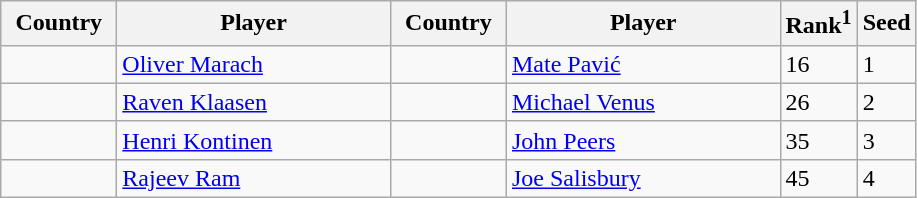<table class="sortable wikitable">
<tr>
<th width="70">Country</th>
<th width="175">Player</th>
<th width="70">Country</th>
<th width="175">Player</th>
<th>Rank<sup>1</sup></th>
<th>Seed</th>
</tr>
<tr>
<td></td>
<td><a href='#'>Oliver Marach</a></td>
<td></td>
<td><a href='#'>Mate Pavić</a></td>
<td>16</td>
<td>1</td>
</tr>
<tr>
<td></td>
<td><a href='#'>Raven Klaasen</a></td>
<td></td>
<td><a href='#'>Michael Venus</a></td>
<td>26</td>
<td>2</td>
</tr>
<tr>
<td></td>
<td><a href='#'>Henri Kontinen</a></td>
<td></td>
<td><a href='#'>John Peers</a></td>
<td>35</td>
<td>3</td>
</tr>
<tr>
<td></td>
<td><a href='#'>Rajeev Ram</a></td>
<td></td>
<td><a href='#'>Joe Salisbury</a></td>
<td>45</td>
<td>4</td>
</tr>
</table>
